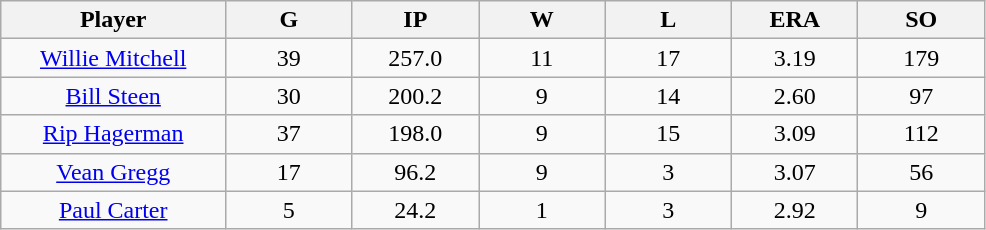<table class="wikitable sortable">
<tr>
<th bgcolor="#DDDDFF" width="16%">Player</th>
<th bgcolor="#DDDDFF" width="9%">G</th>
<th bgcolor="#DDDDFF" width="9%">IP</th>
<th bgcolor="#DDDDFF" width="9%">W</th>
<th bgcolor="#DDDDFF" width="9%">L</th>
<th bgcolor="#DDDDFF" width="9%">ERA</th>
<th bgcolor="#DDDDFF" width="9%">SO</th>
</tr>
<tr align=center>
<td><a href='#'>Willie Mitchell</a></td>
<td>39</td>
<td>257.0</td>
<td>11</td>
<td>17</td>
<td>3.19</td>
<td>179</td>
</tr>
<tr align=center>
<td><a href='#'>Bill Steen</a></td>
<td>30</td>
<td>200.2</td>
<td>9</td>
<td>14</td>
<td>2.60</td>
<td>97</td>
</tr>
<tr align=center>
<td><a href='#'>Rip Hagerman</a></td>
<td>37</td>
<td>198.0</td>
<td>9</td>
<td>15</td>
<td>3.09</td>
<td>112</td>
</tr>
<tr align=center>
<td><a href='#'>Vean Gregg</a></td>
<td>17</td>
<td>96.2</td>
<td>9</td>
<td>3</td>
<td>3.07</td>
<td>56</td>
</tr>
<tr align=center>
<td><a href='#'>Paul Carter</a></td>
<td>5</td>
<td>24.2</td>
<td>1</td>
<td>3</td>
<td>2.92</td>
<td>9</td>
</tr>
</table>
